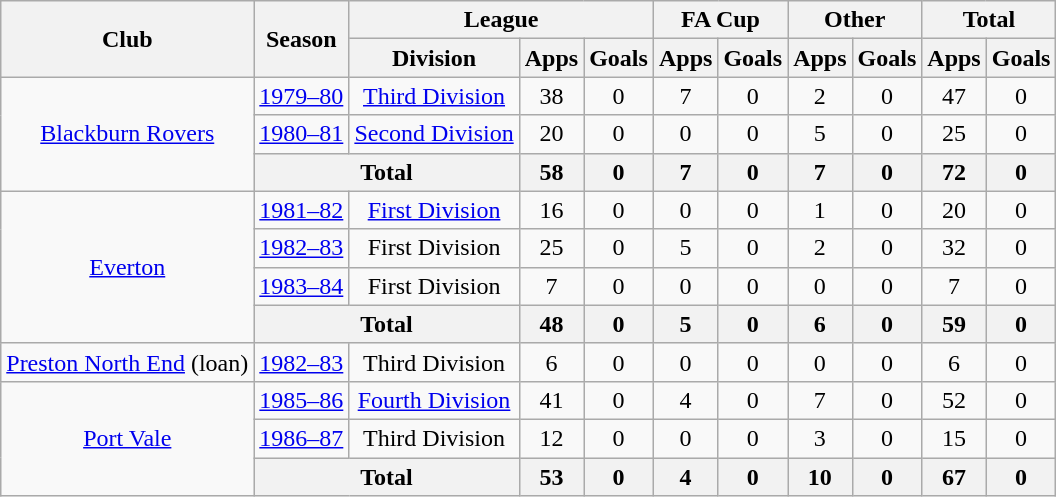<table class="wikitable" style="text-align: center;">
<tr>
<th rowspan="2">Club</th>
<th rowspan="2">Season</th>
<th colspan="3">League</th>
<th colspan="2">FA Cup</th>
<th colspan="2">Other</th>
<th colspan="2">Total</th>
</tr>
<tr>
<th>Division</th>
<th>Apps</th>
<th>Goals</th>
<th>Apps</th>
<th>Goals</th>
<th>Apps</th>
<th>Goals</th>
<th>Apps</th>
<th>Goals</th>
</tr>
<tr>
<td rowspan="3"><a href='#'>Blackburn Rovers</a></td>
<td><a href='#'>1979–80</a></td>
<td><a href='#'>Third Division</a></td>
<td>38</td>
<td>0</td>
<td>7</td>
<td>0</td>
<td>2</td>
<td>0</td>
<td>47</td>
<td>0</td>
</tr>
<tr>
<td><a href='#'>1980–81</a></td>
<td><a href='#'>Second Division</a></td>
<td>20</td>
<td>0</td>
<td>0</td>
<td>0</td>
<td>5</td>
<td>0</td>
<td>25</td>
<td>0</td>
</tr>
<tr>
<th colspan="2">Total</th>
<th>58</th>
<th>0</th>
<th>7</th>
<th>0</th>
<th>7</th>
<th>0</th>
<th>72</th>
<th>0</th>
</tr>
<tr>
<td rowspan="4"><a href='#'>Everton</a></td>
<td><a href='#'>1981–82</a></td>
<td><a href='#'>First Division</a></td>
<td>16</td>
<td>0</td>
<td>0</td>
<td>0</td>
<td>1</td>
<td>0</td>
<td>20</td>
<td>0</td>
</tr>
<tr>
<td><a href='#'>1982–83</a></td>
<td>First Division</td>
<td>25</td>
<td>0</td>
<td>5</td>
<td>0</td>
<td>2</td>
<td>0</td>
<td>32</td>
<td>0</td>
</tr>
<tr>
<td><a href='#'>1983–84</a></td>
<td>First Division</td>
<td>7</td>
<td>0</td>
<td>0</td>
<td>0</td>
<td>0</td>
<td>0</td>
<td>7</td>
<td>0</td>
</tr>
<tr>
<th colspan="2">Total</th>
<th>48</th>
<th>0</th>
<th>5</th>
<th>0</th>
<th>6</th>
<th>0</th>
<th>59</th>
<th>0</th>
</tr>
<tr>
<td><a href='#'>Preston North End</a> (loan)</td>
<td><a href='#'>1982–83</a></td>
<td>Third Division</td>
<td>6</td>
<td>0</td>
<td>0</td>
<td>0</td>
<td>0</td>
<td>0</td>
<td>6</td>
<td>0</td>
</tr>
<tr>
<td rowspan="3"><a href='#'>Port Vale</a></td>
<td><a href='#'>1985–86</a></td>
<td><a href='#'>Fourth Division</a></td>
<td>41</td>
<td>0</td>
<td>4</td>
<td>0</td>
<td>7</td>
<td>0</td>
<td>52</td>
<td>0</td>
</tr>
<tr>
<td><a href='#'>1986–87</a></td>
<td>Third Division</td>
<td>12</td>
<td>0</td>
<td>0</td>
<td>0</td>
<td>3</td>
<td>0</td>
<td>15</td>
<td>0</td>
</tr>
<tr>
<th colspan="2">Total</th>
<th>53</th>
<th>0</th>
<th>4</th>
<th>0</th>
<th>10</th>
<th>0</th>
<th>67</th>
<th>0</th>
</tr>
</table>
